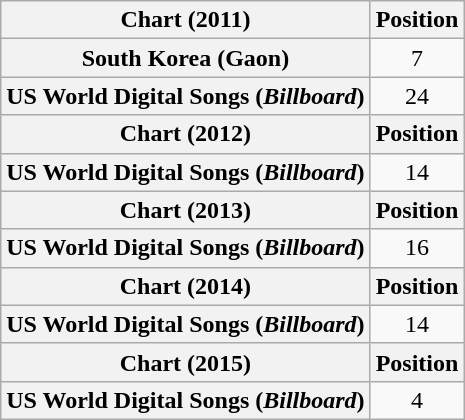<table class="wikitable plainrowheaders" style="text-align:center;">
<tr>
<th>Chart (2011)</th>
<th>Position</th>
</tr>
<tr>
<th scope="row">South Korea (Gaon)</th>
<td>7</td>
</tr>
<tr>
<th scope="row">US World Digital Songs (<em>Billboard</em>)</th>
<td>24</td>
</tr>
<tr>
<th>Chart (2012)</th>
<th>Position</th>
</tr>
<tr>
<th scope="row">US World Digital Songs (<em>Billboard</em>)</th>
<td>14</td>
</tr>
<tr>
<th>Chart (2013)</th>
<th>Position</th>
</tr>
<tr>
<th scope="row">US World Digital Songs (<em>Billboard</em>)</th>
<td>16</td>
</tr>
<tr>
<th>Chart (2014)</th>
<th>Position</th>
</tr>
<tr>
<th scope="row">US World Digital Songs (<em>Billboard</em>)</th>
<td>14</td>
</tr>
<tr>
<th>Chart (2015)</th>
<th>Position</th>
</tr>
<tr>
<th scope="row">US World Digital Songs (<em>Billboard</em>)</th>
<td>4</td>
</tr>
</table>
